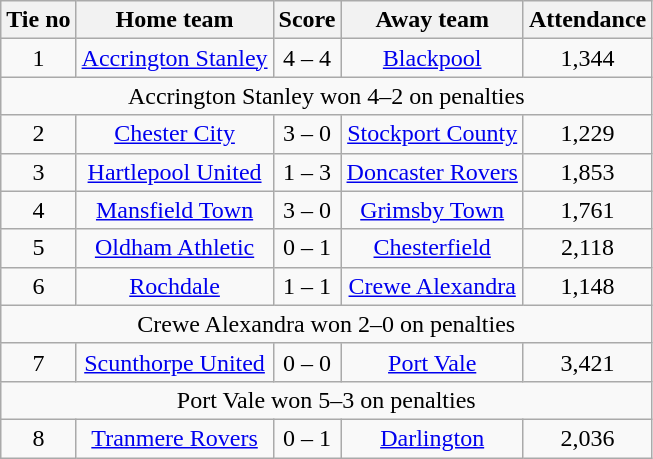<table class="wikitable" style="text-align: center">
<tr>
<th>Tie no</th>
<th>Home team</th>
<th>Score</th>
<th>Away team</th>
<th>Attendance</th>
</tr>
<tr>
<td>1</td>
<td><a href='#'>Accrington Stanley</a></td>
<td>4 – 4</td>
<td><a href='#'>Blackpool</a></td>
<td>1,344</td>
</tr>
<tr>
<td colspan="5">Accrington Stanley won 4–2 on penalties</td>
</tr>
<tr>
<td>2</td>
<td><a href='#'>Chester City</a></td>
<td>3 – 0</td>
<td><a href='#'>Stockport County</a></td>
<td>1,229</td>
</tr>
<tr>
<td>3</td>
<td><a href='#'>Hartlepool United</a></td>
<td>1 – 3</td>
<td><a href='#'>Doncaster Rovers</a></td>
<td>1,853</td>
</tr>
<tr>
<td>4</td>
<td><a href='#'>Mansfield Town</a></td>
<td>3 – 0</td>
<td><a href='#'>Grimsby Town</a></td>
<td>1,761</td>
</tr>
<tr>
<td>5</td>
<td><a href='#'>Oldham Athletic</a></td>
<td>0 – 1</td>
<td><a href='#'>Chesterfield</a></td>
<td>2,118</td>
</tr>
<tr>
<td>6</td>
<td><a href='#'>Rochdale</a></td>
<td>1 – 1</td>
<td><a href='#'>Crewe Alexandra</a></td>
<td>1,148</td>
</tr>
<tr>
<td colspan="5">Crewe Alexandra won 2–0 on penalties</td>
</tr>
<tr>
<td>7</td>
<td><a href='#'>Scunthorpe United</a></td>
<td>0 – 0</td>
<td><a href='#'>Port Vale</a></td>
<td>3,421</td>
</tr>
<tr>
<td colspan="5">Port Vale won 5–3 on penalties</td>
</tr>
<tr>
<td>8</td>
<td><a href='#'>Tranmere Rovers</a></td>
<td>0 – 1</td>
<td><a href='#'>Darlington</a></td>
<td>2,036</td>
</tr>
</table>
